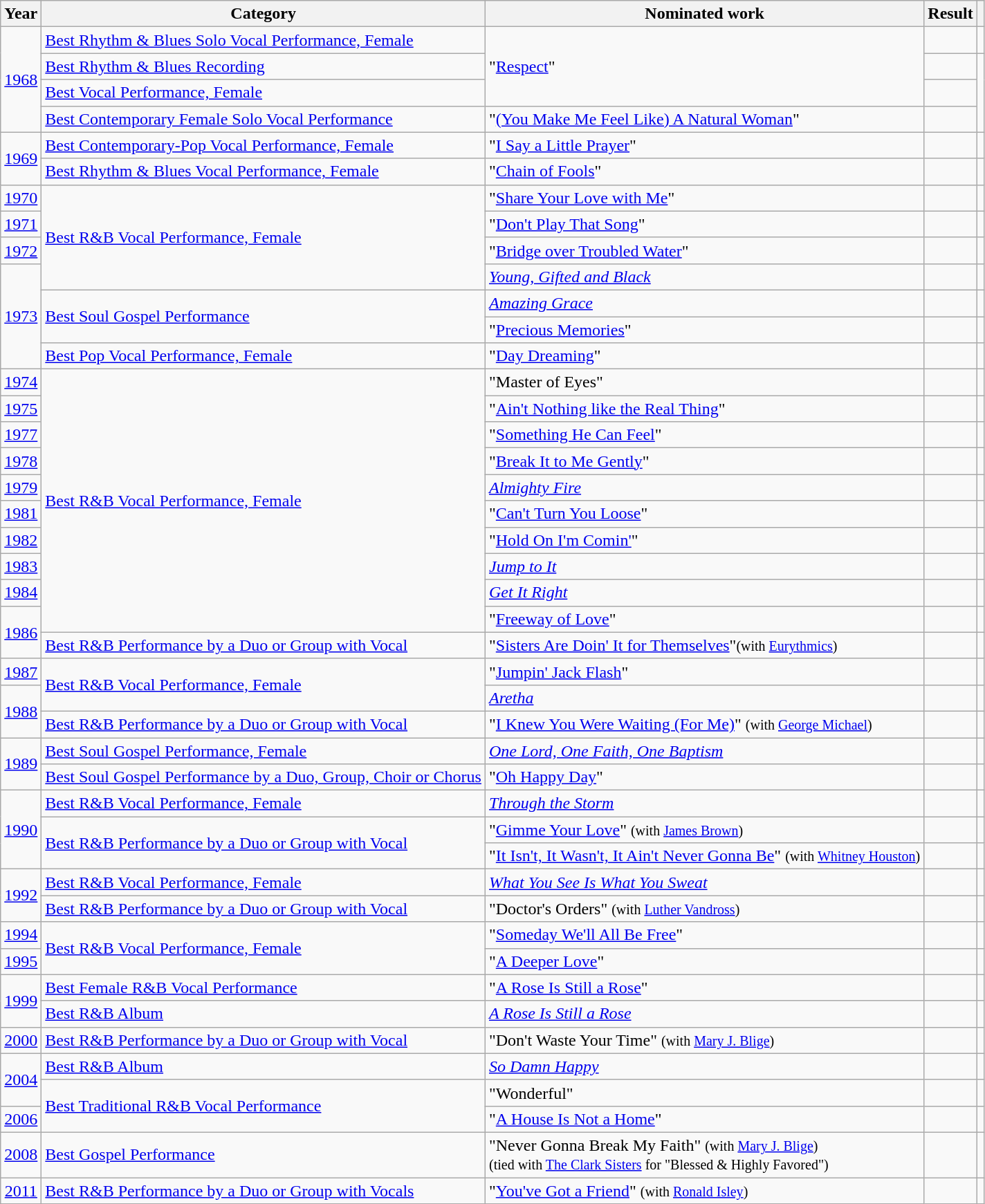<table class="wikitable">
<tr>
<th>Year</th>
<th>Category</th>
<th>Nominated work</th>
<th>Result</th>
<th></th>
</tr>
<tr>
<td rowspan="4" align="center"><a href='#'>1968</a></td>
<td><a href='#'>Best Rhythm & Blues Solo Vocal Performance, Female</a></td>
<td rowspan="3">"<a href='#'>Respect</a>"</td>
<td></td>
<td style="text-align:center;"></td>
</tr>
<tr>
<td><a href='#'>Best Rhythm & Blues Recording</a></td>
<td></td>
<td rowspan="3" style="text-align:center;"></td>
</tr>
<tr>
<td><a href='#'>Best Vocal Performance, Female</a></td>
<td></td>
</tr>
<tr>
<td><a href='#'>Best Contemporary Female Solo Vocal Performance</a></td>
<td>"<a href='#'>(You Make Me Feel Like) A Natural Woman</a>"</td>
<td></td>
</tr>
<tr>
<td rowspan="2" align="center"><a href='#'>1969</a></td>
<td><a href='#'>Best Contemporary-Pop Vocal Performance, Female</a></td>
<td>"<a href='#'>I Say a Little Prayer</a>"</td>
<td></td>
<td style="text-align:center;"></td>
</tr>
<tr>
<td><a href='#'>Best Rhythm & Blues Vocal Performance, Female</a></td>
<td>"<a href='#'>Chain of Fools</a>"</td>
<td></td>
<td style="text-align:center;"></td>
</tr>
<tr>
<td align="center"><a href='#'>1970</a></td>
<td rowspan="4"><a href='#'>Best R&B Vocal Performance, Female</a></td>
<td>"<a href='#'>Share Your Love with Me</a>"</td>
<td></td>
<td style="text-align:center;"></td>
</tr>
<tr>
<td align="center"><a href='#'>1971</a></td>
<td>"<a href='#'>Don't Play That Song</a>"</td>
<td></td>
<td style="text-align:center;"></td>
</tr>
<tr>
<td align="center"><a href='#'>1972</a></td>
<td>"<a href='#'>Bridge over Troubled Water</a>"</td>
<td></td>
<td style="text-align:center;"></td>
</tr>
<tr>
<td rowspan="4" align="center"><a href='#'>1973</a></td>
<td><em><a href='#'>Young, Gifted and Black</a></em></td>
<td></td>
<td style="text-align:center;"></td>
</tr>
<tr>
<td rowspan="2"><a href='#'>Best Soul Gospel Performance</a></td>
<td><em><a href='#'>Amazing Grace</a></em></td>
<td></td>
<td style="text-align:center;"></td>
</tr>
<tr>
<td>"<a href='#'>Precious Memories</a>"</td>
<td></td>
<td style="text-align:center;"></td>
</tr>
<tr>
<td><a href='#'>Best Pop Vocal Performance, Female</a></td>
<td>"<a href='#'>Day Dreaming</a>"</td>
<td></td>
<td style="text-align:center;"></td>
</tr>
<tr>
<td align="center"><a href='#'>1974</a></td>
<td rowspan="10"><a href='#'>Best R&B Vocal Performance, Female</a></td>
<td>"Master of Eyes"</td>
<td></td>
<td style="text-align:center;"></td>
</tr>
<tr>
<td align="center"><a href='#'>1975</a></td>
<td>"<a href='#'>Ain't Nothing like the Real Thing</a>"</td>
<td></td>
<td style="text-align:center;"></td>
</tr>
<tr>
<td align="center"><a href='#'>1977</a></td>
<td>"<a href='#'>Something He Can Feel</a>"</td>
<td></td>
<td style="text-align:center;"></td>
</tr>
<tr>
<td align="center"><a href='#'>1978</a></td>
<td>"<a href='#'>Break It to Me Gently</a>"</td>
<td></td>
<td style="text-align:center;"></td>
</tr>
<tr>
<td align="center"><a href='#'>1979</a></td>
<td><em><a href='#'>Almighty Fire</a></em></td>
<td></td>
<td style="text-align:center;"></td>
</tr>
<tr>
<td align="center"><a href='#'>1981</a></td>
<td>"<a href='#'>Can't Turn You Loose</a>"</td>
<td></td>
<td style="text-align:center;"></td>
</tr>
<tr>
<td align="center"><a href='#'>1982</a></td>
<td>"<a href='#'>Hold On I'm Comin'</a>"</td>
<td></td>
<td style="text-align:center;"></td>
</tr>
<tr>
<td align="center"><a href='#'>1983</a></td>
<td><em><a href='#'>Jump to It</a></em></td>
<td></td>
<td style="text-align:center;"></td>
</tr>
<tr>
<td align="center"><a href='#'>1984</a></td>
<td><em><a href='#'>Get It Right</a></em></td>
<td></td>
<td style="text-align:center;"></td>
</tr>
<tr>
<td rowspan="2" align="center"><a href='#'>1986</a></td>
<td>"<a href='#'>Freeway of Love</a>"</td>
<td></td>
<td style="text-align:center;"></td>
</tr>
<tr>
<td><a href='#'>Best R&B Performance by a Duo or Group with Vocal</a></td>
<td>"<a href='#'>Sisters Are Doin' It for Themselves</a>"<small>(with <a href='#'>Eurythmics</a>)</small></td>
<td></td>
<td style="text-align:center;"></td>
</tr>
<tr>
<td align="center"><a href='#'>1987</a></td>
<td rowspan="2"><a href='#'>Best R&B Vocal Performance, Female</a></td>
<td>"<a href='#'>Jumpin' Jack Flash</a>"</td>
<td></td>
<td style="text-align:center;"></td>
</tr>
<tr>
<td rowspan="2" align="center"><a href='#'>1988</a></td>
<td><em><a href='#'>Aretha</a></em></td>
<td></td>
<td style="text-align:center;"></td>
</tr>
<tr>
<td><a href='#'>Best R&B Performance by a Duo or Group with Vocal</a></td>
<td>"<a href='#'>I Knew You Were Waiting (For Me)</a>" <small>(with <a href='#'>George Michael</a>)</small></td>
<td></td>
<td style="text-align:center;"></td>
</tr>
<tr>
<td rowspan="2" align="center"><a href='#'>1989</a></td>
<td><a href='#'>Best Soul Gospel Performance, Female</a></td>
<td><em><a href='#'>One Lord, One Faith, One Baptism</a></em></td>
<td></td>
<td style="text-align:center;"></td>
</tr>
<tr>
<td><a href='#'>Best Soul Gospel Performance by a Duo, Group, Choir or Chorus</a></td>
<td>"<a href='#'>Oh Happy Day</a>"</td>
<td></td>
<td style="text-align:center;"></td>
</tr>
<tr>
<td rowspan="3" align="center"><a href='#'>1990</a></td>
<td><a href='#'>Best R&B Vocal Performance, Female</a></td>
<td><em><a href='#'>Through the Storm</a></em></td>
<td></td>
<td style="text-align:center;"></td>
</tr>
<tr>
<td rowspan="2"><a href='#'>Best R&B Performance by a Duo or Group with Vocal</a></td>
<td>"<a href='#'>Gimme Your Love</a>" <small>(with <a href='#'>James Brown</a>)</small></td>
<td></td>
<td style="text-align:center;"></td>
</tr>
<tr>
<td>"<a href='#'>It Isn't, It Wasn't, It Ain't Never Gonna Be</a>" <small>(with <a href='#'>Whitney Houston</a>)</small></td>
<td></td>
<td style="text-align:center;"></td>
</tr>
<tr>
<td rowspan="2" align="center"><a href='#'>1992</a></td>
<td><a href='#'>Best R&B Vocal Performance, Female</a></td>
<td><em><a href='#'>What You See Is What You Sweat</a></em></td>
<td></td>
<td style="text-align:center;"></td>
</tr>
<tr>
<td><a href='#'>Best R&B Performance by a Duo or Group with Vocal</a></td>
<td>"Doctor's Orders" <small>(with <a href='#'>Luther Vandross</a>)</small></td>
<td></td>
<td style="text-align:center;"></td>
</tr>
<tr>
<td align="center"><a href='#'>1994</a></td>
<td rowspan="2"><a href='#'>Best R&B Vocal Performance, Female</a></td>
<td>"<a href='#'>Someday We'll All Be Free</a>"</td>
<td></td>
<td style="text-align:center;"></td>
</tr>
<tr>
<td align="center"><a href='#'>1995</a></td>
<td>"<a href='#'>A Deeper Love</a>"</td>
<td></td>
<td style="text-align:center;"></td>
</tr>
<tr>
<td rowspan="2" align="center"><a href='#'>1999</a></td>
<td><a href='#'>Best Female R&B Vocal Performance</a></td>
<td>"<a href='#'>A Rose Is Still a Rose</a>"</td>
<td></td>
<td style="text-align:center;"></td>
</tr>
<tr>
<td><a href='#'>Best R&B Album</a></td>
<td><em><a href='#'>A Rose Is Still a Rose</a></em></td>
<td></td>
<td align="center"></td>
</tr>
<tr>
<td align="center"><a href='#'>2000</a></td>
<td><a href='#'>Best R&B Performance by a Duo or Group with Vocal</a></td>
<td>"Don't Waste Your Time" <small>(with <a href='#'>Mary J. Blige</a>)</small></td>
<td></td>
<td align="center"></td>
</tr>
<tr>
<td rowspan="2" align="center"><a href='#'>2004</a></td>
<td><a href='#'>Best R&B Album</a></td>
<td><em><a href='#'>So Damn Happy</a></em></td>
<td></td>
<td align="center"></td>
</tr>
<tr>
<td rowspan="2"><a href='#'>Best Traditional R&B Vocal Performance</a></td>
<td>"Wonderful"</td>
<td></td>
<td align="center"></td>
</tr>
<tr>
<td align="center"><a href='#'>2006</a></td>
<td>"<a href='#'>A House Is Not a Home</a>"</td>
<td></td>
<td align="center"></td>
</tr>
<tr>
<td align="center"><a href='#'>2008</a></td>
<td><a href='#'>Best Gospel Performance</a></td>
<td>"Never Gonna Break My Faith" <small>(with <a href='#'>Mary J. Blige</a>)</small><br><small>(tied with <a href='#'>The Clark Sisters</a> for "Blessed & Highly Favored")</small></td>
<td></td>
<td style="text-align:center;"></td>
</tr>
<tr>
<td align="center"><a href='#'>2011</a></td>
<td><a href='#'>Best R&B Performance by a Duo or Group with Vocals</a></td>
<td>"<a href='#'>You've Got a Friend</a>" <small>(with <a href='#'>Ronald Isley</a>)</small></td>
<td></td>
<td style="text-align:center;"></td>
</tr>
</table>
